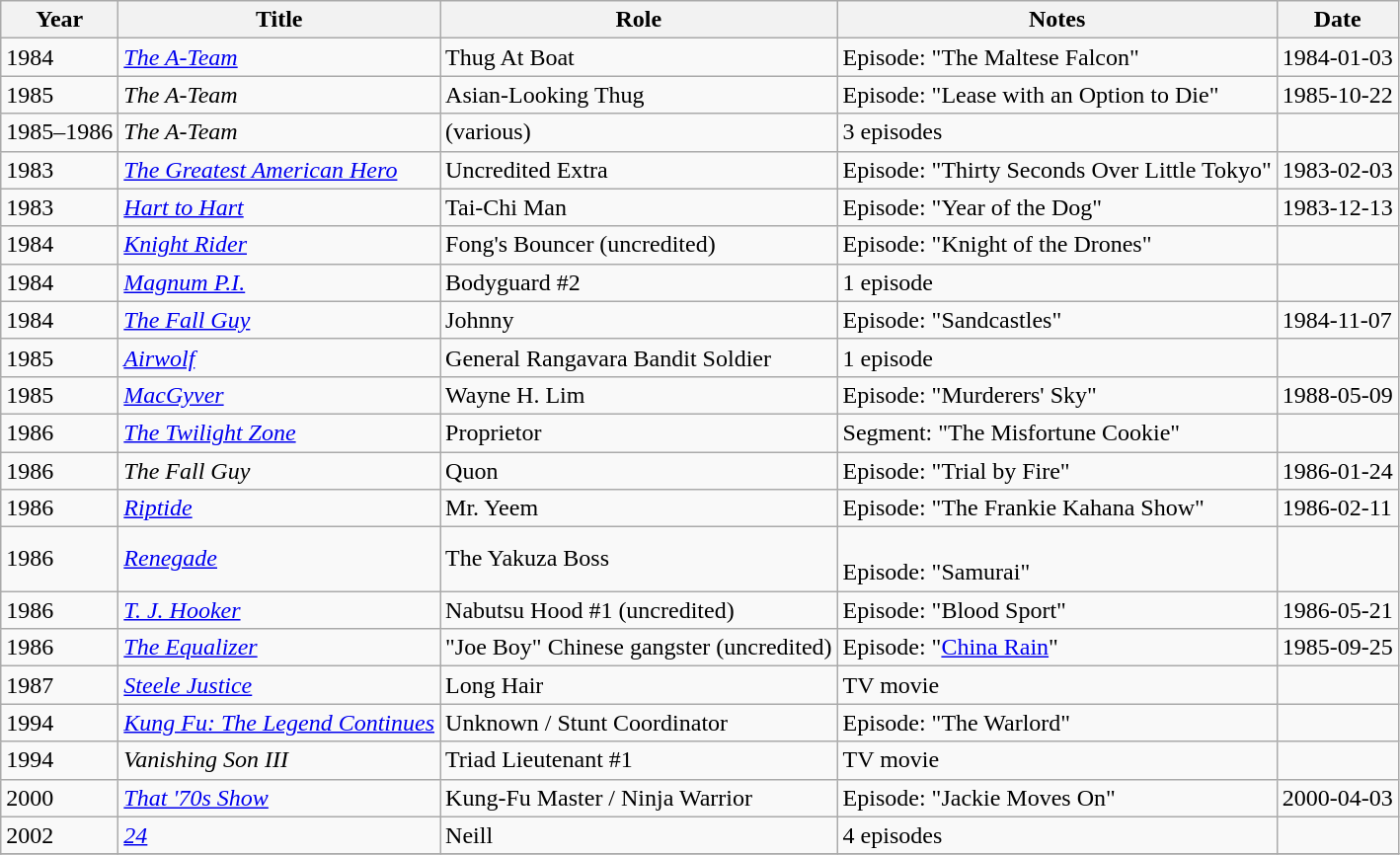<table class="wikitable sortable">
<tr>
<th>Year</th>
<th>Title</th>
<th>Role</th>
<th>Notes</th>
<th>Date</th>
</tr>
<tr>
<td>1984</td>
<td><em><a href='#'>The A-Team</a></em></td>
<td>Thug At Boat</td>
<td>Episode: "The Maltese Falcon"  </td>
<td>1984-01-03</td>
</tr>
<tr>
<td>1985</td>
<td><em>The A-Team</em></td>
<td>Asian-Looking Thug</td>
<td>Episode: "Lease with an Option to Die" </td>
<td>1985-10-22</td>
</tr>
<tr>
<td>1985–1986</td>
<td><em>The A-Team</em></td>
<td>(various)</td>
<td>3 episodes</td>
<td></td>
</tr>
<tr>
<td>1983</td>
<td><em><a href='#'>The Greatest American Hero</a></em></td>
<td>Uncredited Extra</td>
<td>Episode: "Thirty Seconds Over Little Tokyo" </td>
<td>1983-02-03</td>
</tr>
<tr>
<td>1983</td>
<td><em><a href='#'>Hart to Hart</a></em></td>
<td>Tai-Chi Man</td>
<td>Episode: "Year of the Dog" </td>
<td>1983-12-13</td>
</tr>
<tr>
<td>1984</td>
<td><em><a href='#'>Knight Rider</a></em></td>
<td>Fong's Bouncer (uncredited)</td>
<td>Episode: "Knight of the Drones" </td>
<td></td>
</tr>
<tr>
<td>1984</td>
<td><em><a href='#'>Magnum P.I.</a></em></td>
<td>Bodyguard #2</td>
<td>1 episode</td>
<td></td>
</tr>
<tr>
<td>1984</td>
<td><em><a href='#'>The Fall Guy</a></em></td>
<td>Johnny</td>
<td>Episode: "Sandcastles" </td>
<td>1984-11-07</td>
</tr>
<tr>
<td>1985</td>
<td><em><a href='#'>Airwolf</a></em></td>
<td>General Rangavara Bandit Soldier</td>
<td>1 episode</td>
<td></td>
</tr>
<tr>
<td>1985</td>
<td><em><a href='#'>MacGyver</a></em></td>
<td>Wayne H. Lim</td>
<td>Episode: "Murderers' Sky" </td>
<td>1988-05-09</td>
</tr>
<tr>
<td>1986</td>
<td><em><a href='#'>The Twilight Zone</a></em></td>
<td>Proprietor</td>
<td>Segment: "The Misfortune Cookie"</td>
<td></td>
</tr>
<tr>
<td>1986</td>
<td><em>The Fall Guy</em></td>
<td>Quon</td>
<td>Episode: "Trial by Fire" </td>
<td>1986-01-24</td>
</tr>
<tr>
<td>1986</td>
<td><em><a href='#'>Riptide</a></em></td>
<td>Mr. Yeem</td>
<td>Episode: "The Frankie Kahana Show" </td>
<td>1986-02-11</td>
</tr>
<tr>
<td>1986</td>
<td><em><a href='#'>Renegade</a></em></td>
<td>The Yakuza Boss</td>
<td><br>Episode: "Samurai" </td>
</tr>
<tr>
<td>1986</td>
<td><em><a href='#'>T. J. Hooker</a></em></td>
<td>Nabutsu Hood #1 (uncredited)</td>
<td>Episode: "Blood Sport" </td>
<td>1986-05-21</td>
</tr>
<tr>
<td>1986</td>
<td><em><a href='#'>The Equalizer</a></em></td>
<td>"Joe Boy" Chinese gangster (uncredited)</td>
<td>Episode: "<a href='#'>China Rain</a>" </td>
<td>1985-09-25</td>
</tr>
<tr>
<td>1987</td>
<td><em><a href='#'>Steele Justice</a></em></td>
<td>Long Hair</td>
<td>TV movie</td>
<td></td>
</tr>
<tr>
<td>1994</td>
<td><em><a href='#'>Kung Fu: The Legend Continues</a></em></td>
<td>Unknown / Stunt Coordinator</td>
<td>Episode: "The Warlord"</td>
<td></td>
</tr>
<tr>
<td>1994</td>
<td><em>Vanishing Son III</em></td>
<td>Triad Lieutenant #1</td>
<td>TV movie</td>
<td></td>
</tr>
<tr>
<td>2000</td>
<td><em><a href='#'>That '70s Show</a></em></td>
<td>Kung-Fu Master / Ninja Warrior</td>
<td>Episode: "Jackie Moves On" </td>
<td>2000-04-03</td>
</tr>
<tr>
<td>2002</td>
<td><em><a href='#'>24</a></em></td>
<td>Neill</td>
<td>4 episodes </td>
<td></td>
</tr>
<tr>
</tr>
</table>
